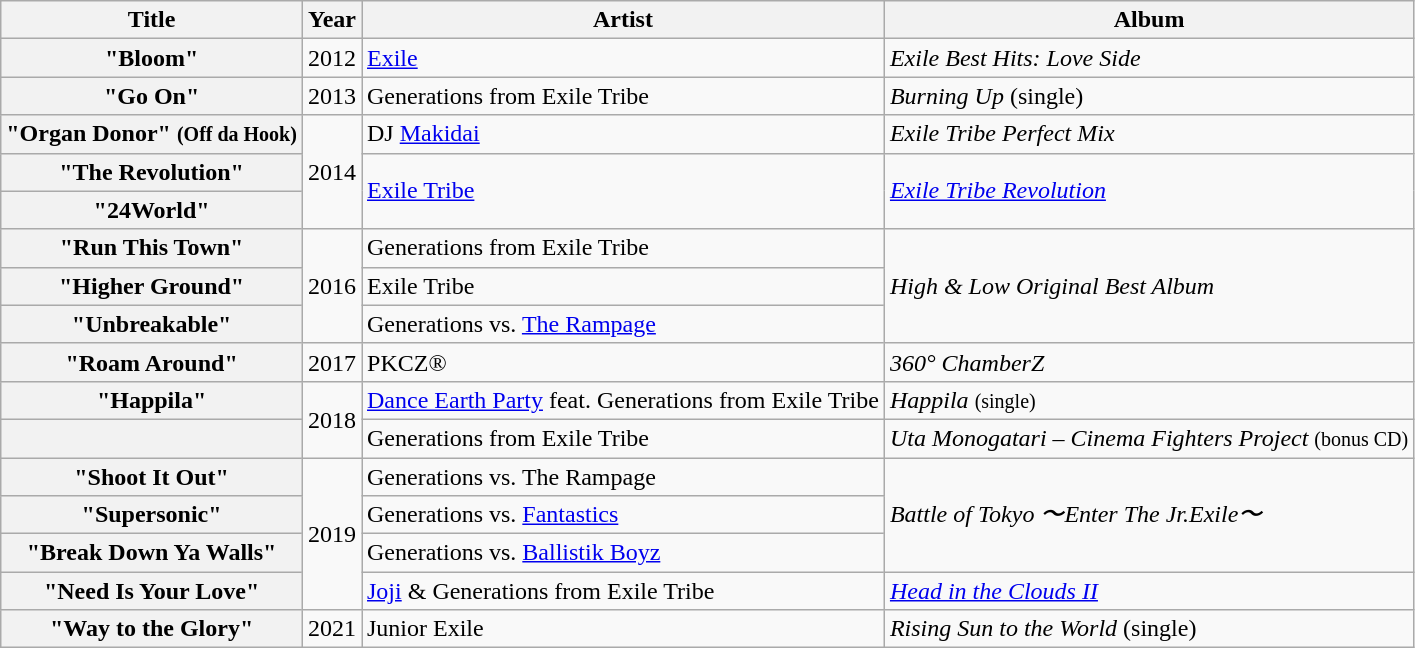<table class="wikitable plainrowheaders">
<tr>
<th scope="col">Title</th>
<th scope="col">Year</th>
<th scope="col">Artist</th>
<th scope="col">Album</th>
</tr>
<tr>
<th scope="row">"Bloom"</th>
<td>2012</td>
<td><a href='#'>Exile</a></td>
<td><em>Exile Best Hits: Love Side</em></td>
</tr>
<tr>
<th scope="row">"Go On"</th>
<td>2013</td>
<td>Generations from Exile Tribe</td>
<td><em>Burning Up</em> <span>(single)</span></td>
</tr>
<tr>
<th scope="row">"Organ Donor" <small>(Off da Hook)</small></th>
<td rowspan="3">2014</td>
<td>DJ <a href='#'>Makidai</a> </td>
<td><em>Exile Tribe Perfect Mix</em></td>
</tr>
<tr>
<th scope="row">"The Revolution"</th>
<td rowspan="2"><a href='#'>Exile Tribe</a></td>
<td rowspan="2"><em><a href='#'>Exile Tribe Revolution</a></em></td>
</tr>
<tr>
<th scope="row">"24World"</th>
</tr>
<tr>
<th scope="row">"Run This Town"</th>
<td rowspan="3">2016</td>
<td>Generations from Exile Tribe</td>
<td rowspan="3"><em>High & Low Original Best Album</em></td>
</tr>
<tr>
<th scope="row">"Higher Ground" </th>
<td>Exile Tribe</td>
</tr>
<tr>
<th scope="row">"Unbreakable"</th>
<td>Generations vs. <a href='#'>The Rampage</a></td>
</tr>
<tr>
<th scope="row">"Roam Around"</th>
<td>2017</td>
<td>PKCZ® </td>
<td><em>360° ChamberZ</em></td>
</tr>
<tr>
<th scope="row">"Happila"</th>
<td rowspan="2">2018</td>
<td><a href='#'>Dance Earth Party</a> feat. Generations from Exile Tribe</td>
<td><em>Happila</em> <small>(single)</small></td>
</tr>
<tr>
<th scope="row"></th>
<td>Generations from Exile Tribe</td>
<td><em>Uta Monogatari – Cinema Fighters Project</em> <small>(bonus CD)</small></td>
</tr>
<tr>
<th scope="row">"Shoot It Out"</th>
<td rowspan="4">2019</td>
<td>Generations vs. The Rampage</td>
<td rowspan="3"><em>Battle of Tokyo 〜Enter The Jr.Exile〜</em></td>
</tr>
<tr>
<th scope="row">"Supersonic"</th>
<td>Generations vs. <a href='#'>Fantastics</a></td>
</tr>
<tr>
<th scope="row">"Break Down Ya Walls"</th>
<td>Generations vs. <a href='#'>Ballistik Boyz</a></td>
</tr>
<tr>
<th scope="row">"Need Is Your Love"</th>
<td><a href='#'>Joji</a> & Generations from Exile Tribe</td>
<td><em><a href='#'>Head in the Clouds II</a></em></td>
</tr>
<tr>
<th scope="row">"Way to the Glory"</th>
<td>2021</td>
<td>Junior Exile</td>
<td><em>Rising Sun to the World</em> <span>(single)</span></td>
</tr>
</table>
